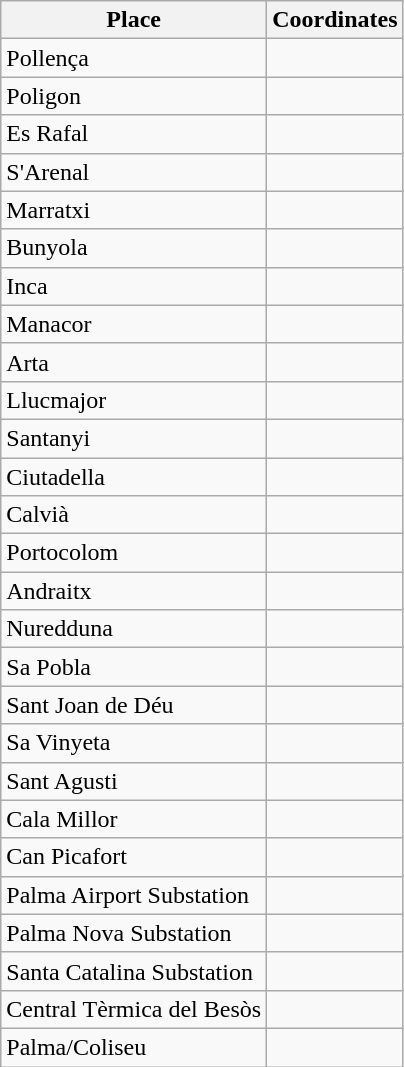<table class="wikitable sortable">
<tr>
<th>Place</th>
<th>Coordinates</th>
</tr>
<tr>
<td>Pollença</td>
<td></td>
</tr>
<tr>
<td>Poligon</td>
<td></td>
</tr>
<tr>
<td>Es Rafal</td>
<td></td>
</tr>
<tr>
<td>S'Arenal</td>
<td></td>
</tr>
<tr>
<td>Marratxi</td>
<td></td>
</tr>
<tr>
<td>Bunyola</td>
<td></td>
</tr>
<tr>
<td>Inca</td>
<td></td>
</tr>
<tr>
<td>Manacor</td>
<td></td>
</tr>
<tr>
<td>Arta</td>
<td></td>
</tr>
<tr>
<td>Llucmajor</td>
<td></td>
</tr>
<tr>
<td>Santanyi</td>
<td></td>
</tr>
<tr>
<td>Ciutadella</td>
<td></td>
</tr>
<tr>
<td>Calvià</td>
<td></td>
</tr>
<tr>
<td>Portocolom</td>
<td></td>
</tr>
<tr>
<td>Andraitx</td>
<td></td>
</tr>
<tr>
<td>Nuredduna</td>
<td></td>
</tr>
<tr>
<td>Sa Pobla</td>
<td></td>
</tr>
<tr>
<td>Sant Joan de Déu</td>
<td></td>
</tr>
<tr>
<td>Sa Vinyeta</td>
<td></td>
</tr>
<tr>
<td>Sant Agusti</td>
<td></td>
</tr>
<tr>
<td>Cala Millor</td>
<td></td>
</tr>
<tr>
<td>Can Picafort</td>
<td></td>
</tr>
<tr>
<td>Palma Airport Substation</td>
<td></td>
</tr>
<tr>
<td>Palma Nova Substation</td>
<td></td>
</tr>
<tr>
<td>Santa Catalina Substation</td>
<td></td>
</tr>
<tr>
<td>Central Tèrmica del Besòs</td>
<td></td>
</tr>
<tr>
<td>Palma/Coliseu</td>
<td></td>
</tr>
</table>
